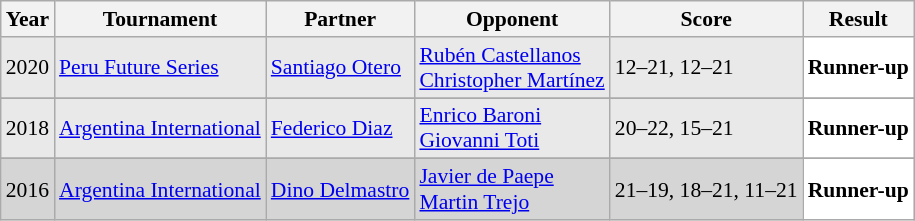<table class="sortable wikitable" style="font-size: 90%;">
<tr>
<th>Year</th>
<th>Tournament</th>
<th>Partner</th>
<th>Opponent</th>
<th>Score</th>
<th>Result</th>
</tr>
<tr style="background:#E9E9E9">
<td align="center">2020</td>
<td align="left"><a href='#'>Peru Future Series</a></td>
<td align="left"> <a href='#'>Santiago Otero</a></td>
<td align="left"> <a href='#'>Rubén Castellanos</a> <br> <a href='#'>Christopher Martínez</a></td>
<td align="left">12–21, 12–21</td>
<td style="text-align:left; background:white"> <strong>Runner-up</strong></td>
</tr>
<tr>
</tr>
<tr style="background:#E9E9E9">
<td align="center">2018</td>
<td align="left"><a href='#'>Argentina International</a></td>
<td align="left"> <a href='#'>Federico Diaz</a></td>
<td align="left"> <a href='#'>Enrico Baroni</a> <br>  <a href='#'>Giovanni Toti</a></td>
<td align="left">20–22, 15–21</td>
<td style="text-align:left; background:white"> <strong>Runner-up</strong></td>
</tr>
<tr>
</tr>
<tr style="background:#D5D5D5">
<td align="center">2016</td>
<td align="left"><a href='#'>Argentina International</a></td>
<td align="left"> <a href='#'>Dino Delmastro</a></td>
<td align="left"> <a href='#'>Javier de Paepe</a> <br>  <a href='#'>Martin Trejo</a></td>
<td align="left">21–19, 18–21, 11–21</td>
<td style="text-align:left; background:white"> <strong>Runner-up</strong></td>
</tr>
</table>
